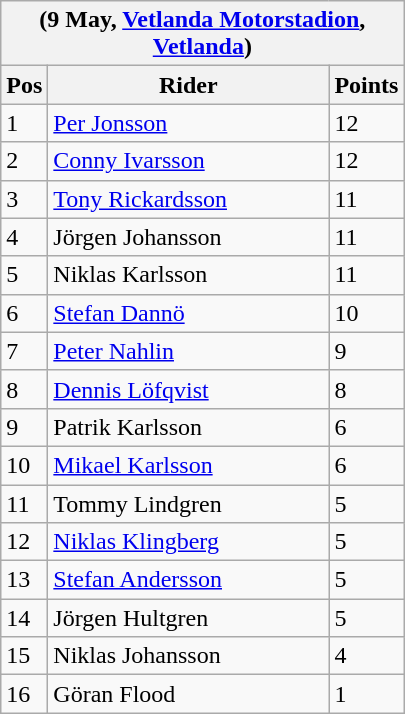<table class="wikitable">
<tr>
<th colspan="6">(9 May, <a href='#'>Vetlanda Motorstadion</a>, <a href='#'>Vetlanda</a>)</th>
</tr>
<tr>
<th width=20>Pos</th>
<th width=180>Rider</th>
<th width=40>Points</th>
</tr>
<tr>
<td>1</td>
<td style="text-align:left;"><a href='#'>Per Jonsson</a></td>
<td>12</td>
</tr>
<tr>
<td>2</td>
<td style="text-align:left;"><a href='#'>Conny Ivarsson</a></td>
<td>12</td>
</tr>
<tr>
<td>3</td>
<td style="text-align:left;"><a href='#'>Tony Rickardsson</a></td>
<td>11</td>
</tr>
<tr>
<td>4</td>
<td style="text-align:left;">Jörgen Johansson</td>
<td>11</td>
</tr>
<tr>
<td>5</td>
<td style="text-align:left;">Niklas Karlsson</td>
<td>11</td>
</tr>
<tr>
<td>6</td>
<td style="text-align:left;"><a href='#'>Stefan Dannö</a></td>
<td>10</td>
</tr>
<tr>
<td>7</td>
<td style="text-align:left;"><a href='#'>Peter Nahlin</a></td>
<td>9</td>
</tr>
<tr>
<td>8</td>
<td style="text-align:left;"><a href='#'>Dennis Löfqvist</a></td>
<td>8</td>
</tr>
<tr>
<td>9</td>
<td style="text-align:left;">Patrik Karlsson</td>
<td>6</td>
</tr>
<tr>
<td>10</td>
<td style="text-align:left;"><a href='#'>Mikael Karlsson</a></td>
<td>6</td>
</tr>
<tr>
<td>11</td>
<td style="text-align:left;">Tommy Lindgren</td>
<td>5</td>
</tr>
<tr>
<td>12</td>
<td style="text-align:left;"><a href='#'>Niklas Klingberg</a></td>
<td>5</td>
</tr>
<tr>
<td>13</td>
<td style="text-align:left;"><a href='#'>Stefan Andersson</a></td>
<td>5</td>
</tr>
<tr>
<td>14</td>
<td style="text-align:left;">Jörgen Hultgren</td>
<td>5</td>
</tr>
<tr>
<td>15</td>
<td style="text-align:left;">Niklas Johansson</td>
<td>4</td>
</tr>
<tr>
<td>16</td>
<td style="text-align:left;">Göran Flood</td>
<td>1</td>
</tr>
</table>
